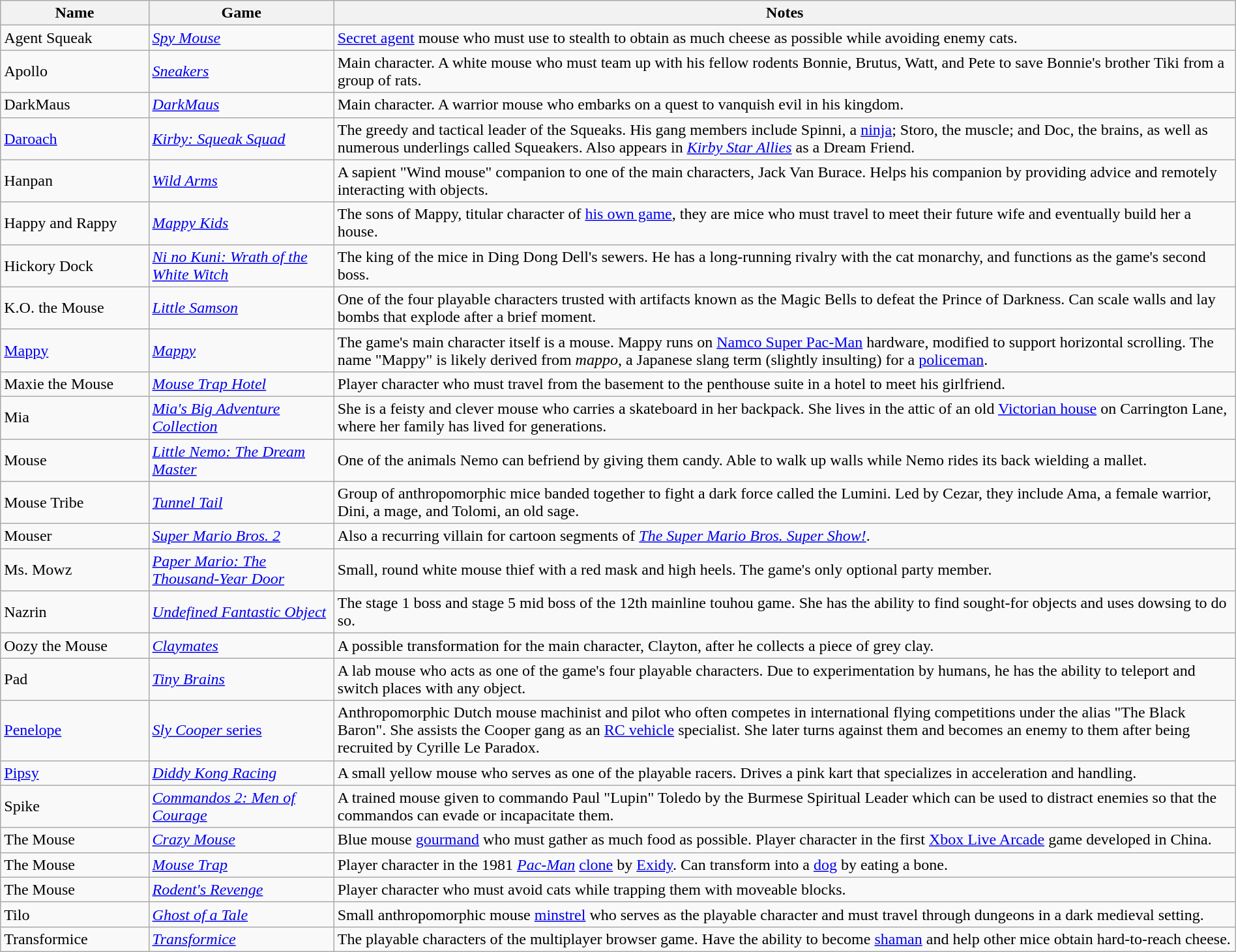<table class="wikitable sortable" style="width:100%;">
<tr>
<th style="width:12%;">Name</th>
<th style="width:15%;">Game</th>
<th style="width:73%;">Notes</th>
</tr>
<tr>
<td>Agent Squeak</td>
<td><em><a href='#'>Spy Mouse</a></em></td>
<td><a href='#'>Secret agent</a> mouse who must use to stealth to obtain as much cheese as possible while avoiding enemy cats.</td>
</tr>
<tr>
<td>Apollo</td>
<td><em><a href='#'>Sneakers</a></em></td>
<td>Main character. A white mouse who must team up with his fellow rodents Bonnie, Brutus, Watt, and Pete to save Bonnie's brother Tiki from a group of rats.</td>
</tr>
<tr>
<td>DarkMaus</td>
<td><em><a href='#'>DarkMaus</a></em></td>
<td>Main character. A warrior mouse who embarks on a quest to vanquish evil in his kingdom.</td>
</tr>
<tr>
<td><a href='#'>Daroach</a></td>
<td><em><a href='#'>Kirby: Squeak Squad</a></em></td>
<td>The greedy and tactical leader of the Squeaks. His gang members include Spinni, a <a href='#'>ninja</a>; Storo, the muscle; and Doc, the brains, as well as numerous underlings called Squeakers. Also appears in <em><a href='#'>Kirby Star Allies</a></em> as a Dream Friend.</td>
</tr>
<tr>
<td>Hanpan</td>
<td><em><a href='#'>Wild Arms</a></em></td>
<td>A sapient "Wind mouse" companion to one of the main characters, Jack Van Burace. Helps his companion by providing advice and remotely interacting with objects.</td>
</tr>
<tr>
<td>Happy and Rappy</td>
<td><em><a href='#'>Mappy Kids</a></em></td>
<td>The sons of Mappy, titular character of <a href='#'>his own game</a>, they are mice who must travel to meet their future wife and eventually build her a house.</td>
</tr>
<tr>
<td>Hickory Dock</td>
<td><em><a href='#'>Ni no Kuni: Wrath of the White Witch</a></em></td>
<td>The king of the mice in Ding Dong Dell's sewers. He has a long-running rivalry with the cat monarchy, and functions as the game's second boss.</td>
</tr>
<tr>
<td>K.O. the Mouse</td>
<td><em><a href='#'>Little Samson</a></em></td>
<td>One of the four playable characters trusted with artifacts known as the Magic Bells to defeat the Prince of Darkness. Can scale walls and lay bombs that explode after a brief moment.</td>
</tr>
<tr>
<td><a href='#'>Mappy</a></td>
<td><em><a href='#'>Mappy</a></em></td>
<td>The game's main character itself is a mouse. Mappy runs on <a href='#'>Namco Super Pac-Man</a> hardware, modified to support horizontal scrolling. The name "Mappy" is likely derived from <em>mappo</em>, a Japanese slang term (slightly insulting) for a <a href='#'>policeman</a>.</td>
</tr>
<tr>
<td>Maxie the Mouse</td>
<td><em><a href='#'>Mouse Trap Hotel</a></em></td>
<td>Player character who must travel from the basement to the penthouse suite in a hotel to meet his girlfriend.</td>
</tr>
<tr>
<td>Mia</td>
<td><em><a href='#'>Mia's Big Adventure Collection</a></em></td>
<td>She is a feisty and clever mouse who carries a skateboard in her backpack. She lives in the attic of an old <a href='#'>Victorian house</a> on Carrington Lane, where her family has lived for generations.</td>
</tr>
<tr>
<td>Mouse</td>
<td><em><a href='#'>Little Nemo: The Dream Master</a></em></td>
<td>One of the animals Nemo can befriend by giving them candy. Able to walk up walls while Nemo rides its back wielding a mallet.</td>
</tr>
<tr>
<td>Mouse Tribe</td>
<td><em><a href='#'>Tunnel Tail</a></em></td>
<td>Group of anthropomorphic mice banded together to fight a dark force called the Lumini. Led by Cezar, they include Ama, a female warrior, Dini, a mage, and Tolomi, an old sage.</td>
</tr>
<tr>
<td>Mouser</td>
<td><em><a href='#'>Super Mario Bros. 2</a></em></td>
<td>Also a recurring villain for cartoon segments of <em><a href='#'>The Super Mario Bros. Super Show!</a></em>.</td>
</tr>
<tr>
<td>Ms. Mowz</td>
<td><em><a href='#'>Paper Mario: The Thousand-Year Door</a></em></td>
<td>Small, round white mouse thief with a red mask and high heels. The game's only optional party member.</td>
</tr>
<tr>
<td>Nazrin</td>
<td><em><a href='#'>Undefined Fantastic Object</a></em></td>
<td>The stage 1 boss and stage 5 mid boss of the 12th mainline touhou game. She has the ability to find sought-for objects and uses dowsing to do so.</td>
</tr>
<tr>
<td>Oozy the Mouse</td>
<td><em><a href='#'>Claymates</a></em></td>
<td>A possible transformation for the main character, Clayton, after he collects a piece of grey clay.</td>
</tr>
<tr>
<td>Pad</td>
<td><em><a href='#'>Tiny Brains</a></em></td>
<td>A lab mouse who acts as one of the game's four playable characters. Due to experimentation by humans, he has the ability to teleport and switch places with any object.</td>
</tr>
<tr>
<td><a href='#'>Penelope</a></td>
<td><a href='#'><em>Sly Cooper</em> series</a></td>
<td>Anthropomorphic Dutch mouse machinist and pilot who often competes in international flying competitions under the alias "The Black Baron". She assists the Cooper gang as an <a href='#'>RC vehicle</a> specialist. She later turns against them and becomes an enemy to them after being recruited by Cyrille Le Paradox.</td>
</tr>
<tr>
<td><a href='#'>Pipsy</a></td>
<td><em><a href='#'>Diddy Kong Racing</a></em></td>
<td>A small yellow mouse who serves as one of the playable racers. Drives a pink kart that specializes in acceleration and handling.</td>
</tr>
<tr>
<td>Spike</td>
<td><em><a href='#'>Commandos 2: Men of Courage</a></em></td>
<td>A trained mouse given to commando Paul "Lupin" Toledo by the Burmese Spiritual Leader which can be used to distract enemies so that the commandos can evade or incapacitate them.</td>
</tr>
<tr>
<td>The Mouse</td>
<td><em><a href='#'>Crazy Mouse</a></em></td>
<td>Blue mouse <a href='#'>gourmand</a> who must gather as much food as possible. Player character in the first <a href='#'>Xbox Live Arcade</a> game developed in China.</td>
</tr>
<tr>
<td>The Mouse</td>
<td><em><a href='#'>Mouse Trap</a></em></td>
<td>Player character in the 1981 <em><a href='#'>Pac-Man</a></em> <a href='#'>clone</a> by <a href='#'>Exidy</a>. Can transform into a <a href='#'>dog</a> by eating a bone.</td>
</tr>
<tr>
<td>The Mouse</td>
<td><em><a href='#'>Rodent's Revenge</a></em></td>
<td>Player character who must avoid cats while trapping them with moveable blocks.</td>
</tr>
<tr>
<td>Tilo</td>
<td><em><a href='#'>Ghost of a Tale</a></em></td>
<td>Small anthropomorphic mouse <a href='#'>minstrel</a> who serves as the playable character and must travel through dungeons in a dark medieval setting.</td>
</tr>
<tr>
<td>Transformice</td>
<td><em><a href='#'>Transformice</a></em></td>
<td>The playable characters of the multiplayer browser game. Have the ability to become <a href='#'>shaman</a> and help other mice obtain hard-to-reach cheese.</td>
</tr>
</table>
